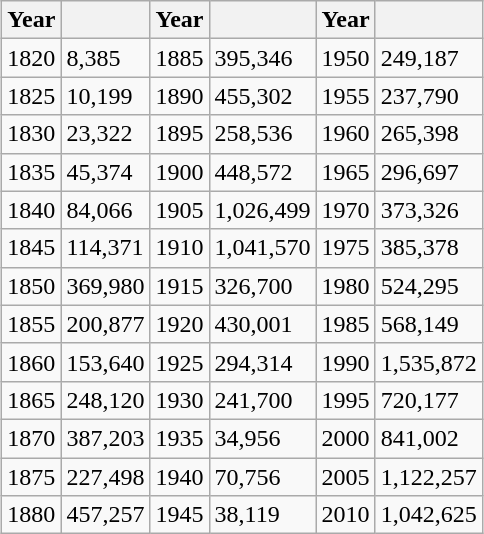<table class="wikitable sortable" style="margin:1em auto;">
<tr>
<th>Year</th>
<th></th>
<th>Year</th>
<th></th>
<th>Year</th>
<th></th>
</tr>
<tr>
<td>1820</td>
<td>8,385</td>
<td>1885</td>
<td>395,346</td>
<td>1950</td>
<td>249,187</td>
</tr>
<tr>
<td>1825</td>
<td>10,199</td>
<td>1890</td>
<td>455,302</td>
<td>1955</td>
<td>237,790</td>
</tr>
<tr>
<td>1830</td>
<td>23,322</td>
<td>1895</td>
<td>258,536</td>
<td>1960</td>
<td>265,398</td>
</tr>
<tr>
<td>1835</td>
<td>45,374</td>
<td>1900</td>
<td>448,572</td>
<td>1965</td>
<td>296,697</td>
</tr>
<tr>
<td>1840</td>
<td>84,066</td>
<td>1905</td>
<td>1,026,499</td>
<td>1970</td>
<td>373,326</td>
</tr>
<tr>
<td>1845</td>
<td>114,371</td>
<td>1910</td>
<td>1,041,570</td>
<td>1975</td>
<td>385,378</td>
</tr>
<tr>
<td>1850</td>
<td>369,980</td>
<td>1915</td>
<td>326,700</td>
<td>1980</td>
<td>524,295</td>
</tr>
<tr>
<td>1855</td>
<td>200,877</td>
<td>1920</td>
<td>430,001</td>
<td>1985</td>
<td>568,149</td>
</tr>
<tr>
<td>1860</td>
<td>153,640</td>
<td>1925</td>
<td>294,314</td>
<td>1990</td>
<td>1,535,872</td>
</tr>
<tr>
<td>1865</td>
<td>248,120</td>
<td>1930</td>
<td>241,700</td>
<td>1995</td>
<td>720,177</td>
</tr>
<tr>
<td>1870</td>
<td>387,203</td>
<td>1935</td>
<td>34,956</td>
<td>2000</td>
<td>841,002</td>
</tr>
<tr>
<td>1875</td>
<td>227,498</td>
<td>1940</td>
<td>70,756</td>
<td>2005</td>
<td>1,122,257</td>
</tr>
<tr>
<td>1880</td>
<td>457,257</td>
<td>1945</td>
<td>38,119</td>
<td>2010</td>
<td>1,042,625</td>
</tr>
</table>
